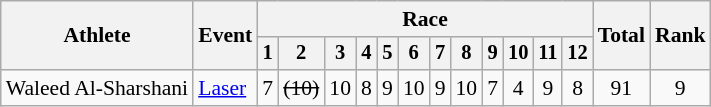<table class=wikitable style=font-size:90%;text-align:center>
<tr>
<th rowspan="2">Athlete</th>
<th rowspan="2">Event</th>
<th colspan=12>Race</th>
<th rowspan=2>Total</th>
<th rowspan=2>Rank</th>
</tr>
<tr style="font-size:95%">
<th>1</th>
<th>2</th>
<th>3</th>
<th>4</th>
<th>5</th>
<th>6</th>
<th>7</th>
<th>8</th>
<th>9</th>
<th>10</th>
<th>11</th>
<th>12</th>
</tr>
<tr>
<td align=left>Waleed Al-Sharshani</td>
<td align=left><a href='#'>Laser</a></td>
<td>7</td>
<td><s>(10)</s></td>
<td>10</td>
<td>8</td>
<td>9</td>
<td>10</td>
<td>9</td>
<td>10</td>
<td>7</td>
<td>4</td>
<td>9</td>
<td>8</td>
<td>91</td>
<td>9</td>
</tr>
</table>
